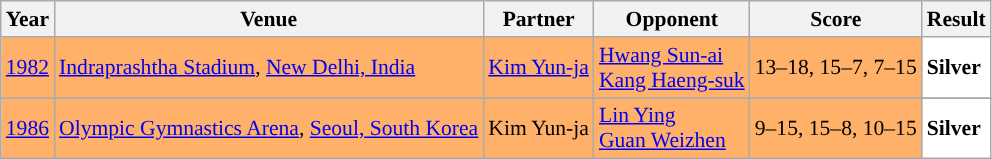<table class="sortable wikitable" style="font-size: 90%;">
<tr>
<th>Year</th>
<th>Venue</th>
<th>Partner</th>
<th>Opponent</th>
<th>Score</th>
<th>Result</th>
</tr>
<tr style="background:#FFB069">
<td align="center"><a href='#'>1982</a></td>
<td align="left"><a href='#'>Indraprashtha Stadium</a>, <a href='#'>New Delhi, India</a></td>
<td align="left"> <a href='#'>Kim Yun-ja</a></td>
<td align="left"> <a href='#'>Hwang Sun-ai</a><br> <a href='#'>Kang Haeng-suk</a></td>
<td align="left">13–18, 15–7, 7–15</td>
<td style="text-align:left; background: white"> <strong>Silver</strong></td>
</tr>
<tr>
</tr>
<tr style="background:#FFB069">
<td align="center"><a href='#'>1986</a></td>
<td align="left"><a href='#'>Olympic Gymnastics Arena</a>, <a href='#'>Seoul, South Korea</a></td>
<td align="left"> Kim Yun-ja</td>
<td align="left"> <a href='#'>Lin Ying</a><br> <a href='#'>Guan Weizhen</a></td>
<td align="left">9–15, 15–8, 10–15</td>
<td style="text-align:left; background: white"> <strong>Silver</strong></td>
</tr>
</table>
